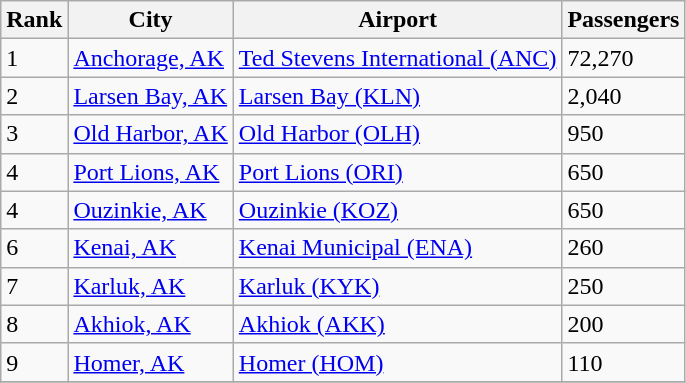<table class="wikitable">
<tr>
<th>Rank</th>
<th>City</th>
<th>Airport</th>
<th>Passengers</th>
</tr>
<tr>
<td>1</td>
<td><a href='#'>Anchorage, AK</a></td>
<td><a href='#'>Ted Stevens International (ANC)</a></td>
<td>72,270</td>
</tr>
<tr>
<td>2</td>
<td><a href='#'>Larsen Bay, AK</a></td>
<td><a href='#'>Larsen Bay (KLN)</a></td>
<td>2,040</td>
</tr>
<tr>
<td>3</td>
<td><a href='#'>Old Harbor, AK</a></td>
<td><a href='#'>Old Harbor (OLH)</a></td>
<td>950</td>
</tr>
<tr>
<td>4</td>
<td><a href='#'>Port Lions, AK</a></td>
<td><a href='#'>Port Lions (ORI)</a></td>
<td>650</td>
</tr>
<tr>
<td>4</td>
<td><a href='#'>Ouzinkie, AK</a></td>
<td><a href='#'>Ouzinkie (KOZ)</a></td>
<td>650</td>
</tr>
<tr>
<td>6</td>
<td><a href='#'>Kenai, AK</a></td>
<td><a href='#'>Kenai Municipal (ENA)</a></td>
<td>260</td>
</tr>
<tr>
<td>7</td>
<td><a href='#'>Karluk, AK</a></td>
<td><a href='#'>Karluk (KYK)</a></td>
<td>250</td>
</tr>
<tr>
<td>8</td>
<td><a href='#'>Akhiok, AK</a></td>
<td><a href='#'>Akhiok (AKK)</a></td>
<td>200</td>
</tr>
<tr>
<td>9</td>
<td><a href='#'>Homer, AK</a></td>
<td><a href='#'>Homer (HOM)</a></td>
<td>110</td>
</tr>
<tr>
</tr>
</table>
